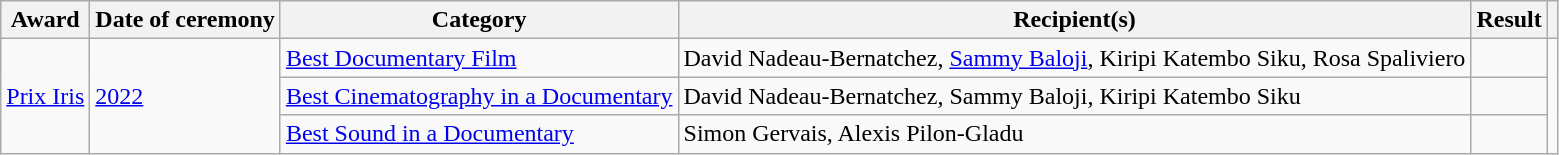<table class="wikitable plainrowheaders sortable">
<tr>
<th scope="col">Award</th>
<th scope="col">Date of ceremony</th>
<th scope="col">Category</th>
<th scope="col">Recipient(s)</th>
<th scope="col">Result</th>
<th scope="col" class="unsortable"></th>
</tr>
<tr>
<td rowspan=3><a href='#'>Prix Iris</a></td>
<td rowspan=3><a href='#'>2022</a></td>
<td><a href='#'>Best Documentary Film</a></td>
<td>David Nadeau-Bernatchez, <a href='#'>Sammy Baloji</a>, Kiripi Katembo Siku, Rosa Spaliviero</td>
<td></td>
<td rowspan=3></td>
</tr>
<tr>
<td><a href='#'>Best Cinematography in a Documentary</a></td>
<td>David Nadeau-Bernatchez, Sammy Baloji, Kiripi Katembo Siku</td>
<td></td>
</tr>
<tr>
<td><a href='#'>Best Sound in a Documentary</a></td>
<td>Simon Gervais, Alexis Pilon-Gladu</td>
<td></td>
</tr>
</table>
